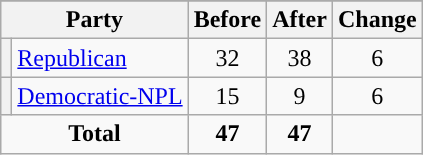<table class="wikitable" style="text-align:center;">
<tr>
</tr>
<tr>
<th colspan=2>Party</th>
<th>Before</th>
<th>After</th>
<th>Change</th>
</tr>
<tr>
<th style="background-color:"></th>
<td style="text-align:left;"><a href='#'>Republican</a></td>
<td>32</td>
<td>38</td>
<td> 6</td>
</tr>
<tr>
<th style="background-color:"></th>
<td style="text-align:left;"><a href='#'>Democratic-NPL</a></td>
<td>15</td>
<td>9</td>
<td> 6</td>
</tr>
<tr>
<td colspan=2><strong>Total</strong></td>
<td><strong>47</strong></td>
<td><strong>47</strong></td>
<td></td>
</tr>
</table>
